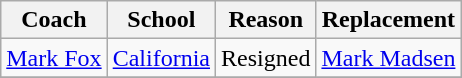<table class="wikitable">
<tr>
<th>Coach</th>
<th>School</th>
<th>Reason</th>
<th>Replacement</th>
</tr>
<tr>
<td><a href='#'>Mark Fox</a></td>
<td><a href='#'>California</a></td>
<td>Resigned</td>
<td><a href='#'>Mark Madsen</a></td>
</tr>
<tr>
</tr>
</table>
